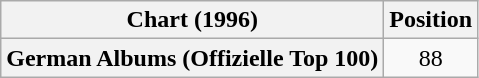<table class="wikitable plainrowheaders" style="text-align:center">
<tr>
<th scope="col">Chart (1996)</th>
<th scope="col">Position</th>
</tr>
<tr>
<th scope="row">German Albums (Offizielle Top 100)</th>
<td>88</td>
</tr>
</table>
